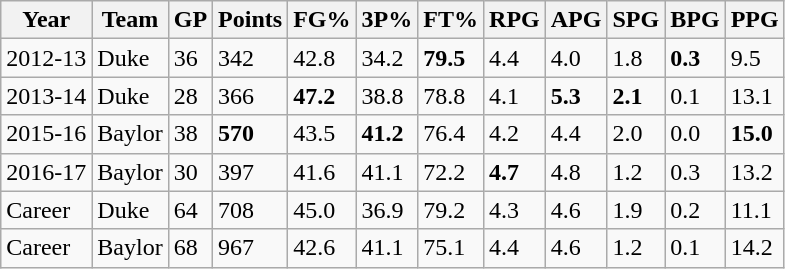<table class="wikitable">
<tr>
<th>Year</th>
<th>Team</th>
<th>GP</th>
<th>Points</th>
<th>FG%</th>
<th>3P%</th>
<th>FT%</th>
<th>RPG</th>
<th>APG</th>
<th>SPG</th>
<th>BPG</th>
<th>PPG</th>
</tr>
<tr>
<td>2012-13</td>
<td>Duke</td>
<td>36</td>
<td>342</td>
<td>42.8</td>
<td>34.2</td>
<td><strong>79.5</strong></td>
<td>4.4</td>
<td>4.0</td>
<td>1.8</td>
<td><strong>0.3</strong></td>
<td>9.5</td>
</tr>
<tr>
<td>2013-14</td>
<td>Duke</td>
<td>28</td>
<td>366</td>
<td><strong>47.2</strong></td>
<td>38.8</td>
<td>78.8</td>
<td>4.1</td>
<td><strong>5.3</strong></td>
<td><strong>2.1</strong></td>
<td>0.1</td>
<td>13.1</td>
</tr>
<tr>
<td>2015-16</td>
<td>Baylor</td>
<td>38</td>
<td><strong>570</strong></td>
<td>43.5</td>
<td><strong>41.2</strong></td>
<td>76.4</td>
<td>4.2</td>
<td>4.4</td>
<td>2.0</td>
<td>0.0</td>
<td><strong>15.0</strong></td>
</tr>
<tr>
<td>2016-17</td>
<td>Baylor</td>
<td>30</td>
<td>397</td>
<td>41.6</td>
<td>41.1</td>
<td>72.2</td>
<td><strong>4.7</strong></td>
<td>4.8</td>
<td>1.2</td>
<td>0.3</td>
<td>13.2</td>
</tr>
<tr>
<td>Career</td>
<td>Duke</td>
<td>64</td>
<td>708</td>
<td>45.0</td>
<td>36.9</td>
<td>79.2</td>
<td>4.3</td>
<td>4.6</td>
<td>1.9</td>
<td>0.2</td>
<td>11.1</td>
</tr>
<tr>
<td>Career</td>
<td>Baylor</td>
<td>68</td>
<td>967</td>
<td>42.6</td>
<td>41.1</td>
<td>75.1</td>
<td>4.4</td>
<td>4.6</td>
<td>1.2</td>
<td>0.1</td>
<td>14.2</td>
</tr>
</table>
